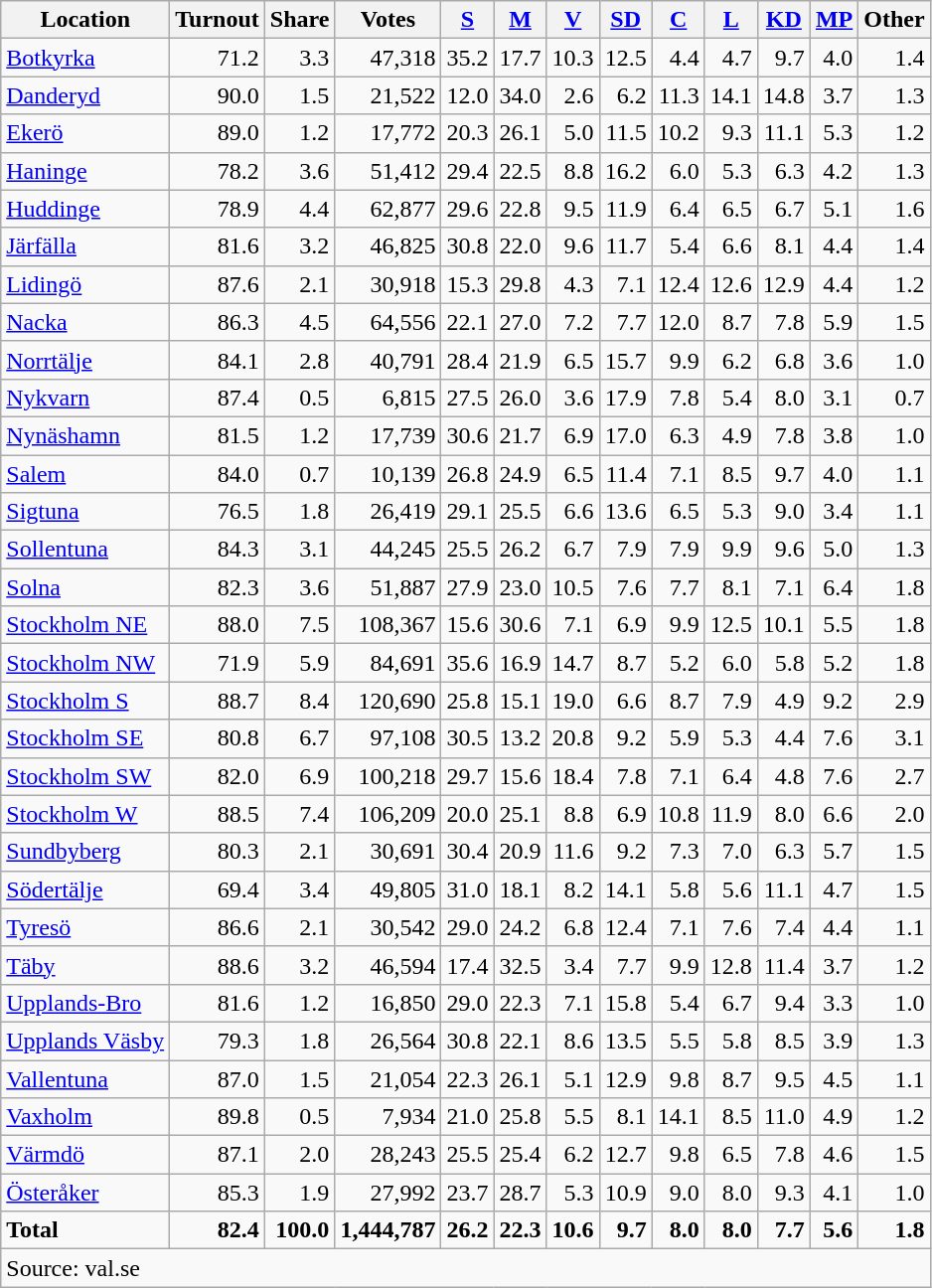<table class="wikitable sortable" style=text-align:right>
<tr>
<th>Location</th>
<th>Turnout</th>
<th>Share</th>
<th>Votes</th>
<th><a href='#'>S</a></th>
<th><a href='#'>M</a></th>
<th><a href='#'>V</a></th>
<th><a href='#'>SD</a></th>
<th><a href='#'>C</a></th>
<th><a href='#'>L</a></th>
<th><a href='#'>KD</a></th>
<th><a href='#'>MP</a></th>
<th>Other</th>
</tr>
<tr>
<td align=left><a href='#'>Botkyrka</a></td>
<td>71.2</td>
<td>3.3</td>
<td>47,318</td>
<td>35.2</td>
<td>17.7</td>
<td>10.3</td>
<td>12.5</td>
<td>4.4</td>
<td>4.7</td>
<td>9.7</td>
<td>4.0</td>
<td>1.4</td>
</tr>
<tr>
<td align=left><a href='#'>Danderyd</a></td>
<td>90.0</td>
<td>1.5</td>
<td>21,522</td>
<td>12.0</td>
<td>34.0</td>
<td>2.6</td>
<td>6.2</td>
<td>11.3</td>
<td>14.1</td>
<td>14.8</td>
<td>3.7</td>
<td>1.3</td>
</tr>
<tr>
<td align=left><a href='#'>Ekerö</a></td>
<td>89.0</td>
<td>1.2</td>
<td>17,772</td>
<td>20.3</td>
<td>26.1</td>
<td>5.0</td>
<td>11.5</td>
<td>10.2</td>
<td>9.3</td>
<td>11.1</td>
<td>5.3</td>
<td>1.2</td>
</tr>
<tr>
<td align=left><a href='#'>Haninge</a></td>
<td>78.2</td>
<td>3.6</td>
<td>51,412</td>
<td>29.4</td>
<td>22.5</td>
<td>8.8</td>
<td>16.2</td>
<td>6.0</td>
<td>5.3</td>
<td>6.3</td>
<td>4.2</td>
<td>1.3</td>
</tr>
<tr>
<td align=left><a href='#'>Huddinge</a></td>
<td>78.9</td>
<td>4.4</td>
<td>62,877</td>
<td>29.6</td>
<td>22.8</td>
<td>9.5</td>
<td>11.9</td>
<td>6.4</td>
<td>6.5</td>
<td>6.7</td>
<td>5.1</td>
<td>1.6</td>
</tr>
<tr>
<td align=left><a href='#'>Järfälla</a></td>
<td>81.6</td>
<td>3.2</td>
<td>46,825</td>
<td>30.8</td>
<td>22.0</td>
<td>9.6</td>
<td>11.7</td>
<td>5.4</td>
<td>6.6</td>
<td>8.1</td>
<td>4.4</td>
<td>1.4</td>
</tr>
<tr>
<td align=left><a href='#'>Lidingö</a></td>
<td>87.6</td>
<td>2.1</td>
<td>30,918</td>
<td>15.3</td>
<td>29.8</td>
<td>4.3</td>
<td>7.1</td>
<td>12.4</td>
<td>12.6</td>
<td>12.9</td>
<td>4.4</td>
<td>1.2</td>
</tr>
<tr>
<td align=left><a href='#'>Nacka</a></td>
<td>86.3</td>
<td>4.5</td>
<td>64,556</td>
<td>22.1</td>
<td>27.0</td>
<td>7.2</td>
<td>7.7</td>
<td>12.0</td>
<td>8.7</td>
<td>7.8</td>
<td>5.9</td>
<td>1.5</td>
</tr>
<tr>
<td align=left><a href='#'>Norrtälje</a></td>
<td>84.1</td>
<td>2.8</td>
<td>40,791</td>
<td>28.4</td>
<td>21.9</td>
<td>6.5</td>
<td>15.7</td>
<td>9.9</td>
<td>6.2</td>
<td>6.8</td>
<td>3.6</td>
<td>1.0</td>
</tr>
<tr>
<td align=left><a href='#'>Nykvarn</a></td>
<td>87.4</td>
<td>0.5</td>
<td>6,815</td>
<td>27.5</td>
<td>26.0</td>
<td>3.6</td>
<td>17.9</td>
<td>7.8</td>
<td>5.4</td>
<td>8.0</td>
<td>3.1</td>
<td>0.7</td>
</tr>
<tr>
<td align=left><a href='#'>Nynäshamn</a></td>
<td>81.5</td>
<td>1.2</td>
<td>17,739</td>
<td>30.6</td>
<td>21.7</td>
<td>6.9</td>
<td>17.0</td>
<td>6.3</td>
<td>4.9</td>
<td>7.8</td>
<td>3.8</td>
<td>1.0</td>
</tr>
<tr>
<td align=left><a href='#'>Salem</a></td>
<td>84.0</td>
<td>0.7</td>
<td>10,139</td>
<td>26.8</td>
<td>24.9</td>
<td>6.5</td>
<td>11.4</td>
<td>7.1</td>
<td>8.5</td>
<td>9.7</td>
<td>4.0</td>
<td>1.1</td>
</tr>
<tr>
<td align=left><a href='#'>Sigtuna</a></td>
<td>76.5</td>
<td>1.8</td>
<td>26,419</td>
<td>29.1</td>
<td>25.5</td>
<td>6.6</td>
<td>13.6</td>
<td>6.5</td>
<td>5.3</td>
<td>9.0</td>
<td>3.4</td>
<td>1.1</td>
</tr>
<tr>
<td align=left><a href='#'>Sollentuna</a></td>
<td>84.3</td>
<td>3.1</td>
<td>44,245</td>
<td>25.5</td>
<td>26.2</td>
<td>6.7</td>
<td>7.9</td>
<td>7.9</td>
<td>9.9</td>
<td>9.6</td>
<td>5.0</td>
<td>1.3</td>
</tr>
<tr>
<td align=left><a href='#'>Solna</a></td>
<td>82.3</td>
<td>3.6</td>
<td>51,887</td>
<td>27.9</td>
<td>23.0</td>
<td>10.5</td>
<td>7.6</td>
<td>7.7</td>
<td>8.1</td>
<td>7.1</td>
<td>6.4</td>
<td>1.8</td>
</tr>
<tr>
<td align=left><a href='#'>Stockholm NE</a></td>
<td>88.0</td>
<td>7.5</td>
<td>108,367</td>
<td>15.6</td>
<td>30.6</td>
<td>7.1</td>
<td>6.9</td>
<td>9.9</td>
<td>12.5</td>
<td>10.1</td>
<td>5.5</td>
<td>1.8</td>
</tr>
<tr>
<td align=left><a href='#'>Stockholm NW</a></td>
<td>71.9</td>
<td>5.9</td>
<td>84,691</td>
<td>35.6</td>
<td>16.9</td>
<td>14.7</td>
<td>8.7</td>
<td>5.2</td>
<td>6.0</td>
<td>5.8</td>
<td>5.2</td>
<td>1.8</td>
</tr>
<tr>
<td align=left><a href='#'>Stockholm S</a></td>
<td>88.7</td>
<td>8.4</td>
<td>120,690</td>
<td>25.8</td>
<td>15.1</td>
<td>19.0</td>
<td>6.6</td>
<td>8.7</td>
<td>7.9</td>
<td>4.9</td>
<td>9.2</td>
<td>2.9</td>
</tr>
<tr>
<td align=left><a href='#'>Stockholm SE</a></td>
<td>80.8</td>
<td>6.7</td>
<td>97,108</td>
<td>30.5</td>
<td>13.2</td>
<td>20.8</td>
<td>9.2</td>
<td>5.9</td>
<td>5.3</td>
<td>4.4</td>
<td>7.6</td>
<td>3.1</td>
</tr>
<tr>
<td align=left><a href='#'>Stockholm SW</a></td>
<td>82.0</td>
<td>6.9</td>
<td>100,218</td>
<td>29.7</td>
<td>15.6</td>
<td>18.4</td>
<td>7.8</td>
<td>7.1</td>
<td>6.4</td>
<td>4.8</td>
<td>7.6</td>
<td>2.7</td>
</tr>
<tr>
<td align=left><a href='#'>Stockholm W</a></td>
<td>88.5</td>
<td>7.4</td>
<td>106,209</td>
<td>20.0</td>
<td>25.1</td>
<td>8.8</td>
<td>6.9</td>
<td>10.8</td>
<td>11.9</td>
<td>8.0</td>
<td>6.6</td>
<td>2.0</td>
</tr>
<tr>
<td align=left><a href='#'>Sundbyberg</a></td>
<td>80.3</td>
<td>2.1</td>
<td>30,691</td>
<td>30.4</td>
<td>20.9</td>
<td>11.6</td>
<td>9.2</td>
<td>7.3</td>
<td>7.0</td>
<td>6.3</td>
<td>5.7</td>
<td>1.5</td>
</tr>
<tr>
<td align=left><a href='#'>Södertälje</a></td>
<td>69.4</td>
<td>3.4</td>
<td>49,805</td>
<td>31.0</td>
<td>18.1</td>
<td>8.2</td>
<td>14.1</td>
<td>5.8</td>
<td>5.6</td>
<td>11.1</td>
<td>4.7</td>
<td>1.5</td>
</tr>
<tr>
<td align=left><a href='#'>Tyresö</a></td>
<td>86.6</td>
<td>2.1</td>
<td>30,542</td>
<td>29.0</td>
<td>24.2</td>
<td>6.8</td>
<td>12.4</td>
<td>7.1</td>
<td>7.6</td>
<td>7.4</td>
<td>4.4</td>
<td>1.1</td>
</tr>
<tr>
<td align=left><a href='#'>Täby</a></td>
<td>88.6</td>
<td>3.2</td>
<td>46,594</td>
<td>17.4</td>
<td>32.5</td>
<td>3.4</td>
<td>7.7</td>
<td>9.9</td>
<td>12.8</td>
<td>11.4</td>
<td>3.7</td>
<td>1.2</td>
</tr>
<tr>
<td align=left><a href='#'>Upplands-Bro</a></td>
<td>81.6</td>
<td>1.2</td>
<td>16,850</td>
<td>29.0</td>
<td>22.3</td>
<td>7.1</td>
<td>15.8</td>
<td>5.4</td>
<td>6.7</td>
<td>9.4</td>
<td>3.3</td>
<td>1.0</td>
</tr>
<tr>
<td align=left><a href='#'>Upplands Väsby</a></td>
<td>79.3</td>
<td>1.8</td>
<td>26,564</td>
<td>30.8</td>
<td>22.1</td>
<td>8.6</td>
<td>13.5</td>
<td>5.5</td>
<td>5.8</td>
<td>8.5</td>
<td>3.9</td>
<td>1.3</td>
</tr>
<tr>
<td align=left><a href='#'>Vallentuna</a></td>
<td>87.0</td>
<td>1.5</td>
<td>21,054</td>
<td>22.3</td>
<td>26.1</td>
<td>5.1</td>
<td>12.9</td>
<td>9.8</td>
<td>8.7</td>
<td>9.5</td>
<td>4.5</td>
<td>1.1</td>
</tr>
<tr>
<td align=left><a href='#'>Vaxholm</a></td>
<td>89.8</td>
<td>0.5</td>
<td>7,934</td>
<td>21.0</td>
<td>25.8</td>
<td>5.5</td>
<td>8.1</td>
<td>14.1</td>
<td>8.5</td>
<td>11.0</td>
<td>4.9</td>
<td>1.2</td>
</tr>
<tr>
<td align=left><a href='#'>Värmdö</a></td>
<td>87.1</td>
<td>2.0</td>
<td>28,243</td>
<td>25.5</td>
<td>25.4</td>
<td>6.2</td>
<td>12.7</td>
<td>9.8</td>
<td>6.5</td>
<td>7.8</td>
<td>4.6</td>
<td>1.5</td>
</tr>
<tr>
<td align=left><a href='#'>Österåker</a></td>
<td>85.3</td>
<td>1.9</td>
<td>27,992</td>
<td>23.7</td>
<td>28.7</td>
<td>5.3</td>
<td>10.9</td>
<td>9.0</td>
<td>8.0</td>
<td>9.3</td>
<td>4.1</td>
<td>1.0</td>
</tr>
<tr>
<td align=left><strong>Total</strong></td>
<td><strong>82.4</strong></td>
<td><strong>100.0</strong></td>
<td><strong>1,444,787</strong></td>
<td><strong>26.2</strong></td>
<td><strong>22.3</strong></td>
<td><strong>10.6</strong></td>
<td><strong>9.7</strong></td>
<td><strong>8.0</strong></td>
<td><strong>8.0</strong></td>
<td><strong>7.7</strong></td>
<td><strong>5.6</strong></td>
<td><strong>1.8</strong></td>
</tr>
<tr>
<td align=left colspan=13>Source: val.se</td>
</tr>
</table>
